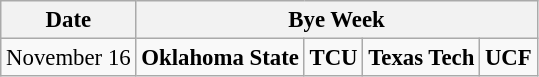<table class="wikitable" style="font-size:95%;">
<tr>
<th>Date</th>
<th colspan="4">Bye Week</th>
</tr>
<tr>
<td>November 16</td>
<td><strong>Oklahoma State</strong></td>
<td><strong>TCU</strong></td>
<td><strong>Texas Tech</strong></td>
<td><strong>UCF</strong></td>
</tr>
</table>
